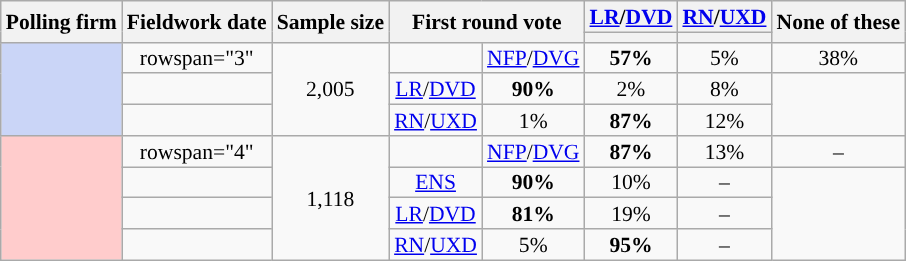<table class="wikitable sortable" style="text-align:center;font-size:90%;line-height:14px">
<tr>
<th rowspan="2">Polling firm</th>
<th rowspan="2">Fieldwork date</th>
<th rowspan="2">Sample size</th>
<th rowspan="2" colspan="2">First round vote</th>
<th><a href='#'>LR</a>/<a href='#'>DVD</a></th>
<th><a href='#'>RN</a>/<a href='#'>UXD</a></th>
<th rowspan="2">None of these</th>
</tr>
<tr style="line-height:5px">
<th style="background:"></th>
<th style="background:"></th>
</tr>
<tr>
<td style="background:#CAD5F7;" rowspan="3"></td>
<td>rowspan="3" </td>
<td rowspan="3">2,005</td>
<td style="background:"></td>
<td data-sort-value="0"><a href='#'>NFP</a>/<a href='#'>DVG</a></td>
<td style="background-color:#"><strong>57%</strong></td>
<td>5%</td>
<td>38%</td>
</tr>
<tr>
<td style="background:"></td>
<td data-sort-value="2"><a href='#'>LR</a>/<a href='#'>DVD</a></td>
<td style="background-color:#"><strong>90%</strong></td>
<td>2%</td>
<td>8%</td>
</tr>
<tr>
<td style="background:"></td>
<td data-sort-value="3"><a href='#'>RN</a>/<a href='#'>UXD</a></td>
<td>1%</td>
<td style="background-color:#"><strong>87%</strong></td>
<td>12%</td>
</tr>
<tr>
<td style="background:#FFCCCC" rowspan="4"></td>
<td>rowspan="4" </td>
<td rowspan="4">1,118</td>
<td style="background:"></td>
<td data-sort-value="0"><a href='#'>NFP</a>/<a href='#'>DVG</a></td>
<td style="background-color:#"><strong>87%</strong></td>
<td>13%</td>
<td>–</td>
</tr>
<tr>
<td style="background:"></td>
<td data-sort-value="1"><a href='#'>ENS</a></td>
<td style="background-color:#"><strong>90%</strong></td>
<td>10%</td>
<td>–</td>
</tr>
<tr>
<td style="background:"></td>
<td data-sort-value="2"><a href='#'>LR</a>/<a href='#'>DVD</a></td>
<td style="background-color:#"><strong>81%</strong></td>
<td>19%</td>
<td>–</td>
</tr>
<tr>
<td style="background:"></td>
<td data-sort-value="3"><a href='#'>RN</a>/<a href='#'>UXD</a></td>
<td>5%</td>
<td style="background-color:#"><strong>95%</strong></td>
<td>–</td>
</tr>
</table>
